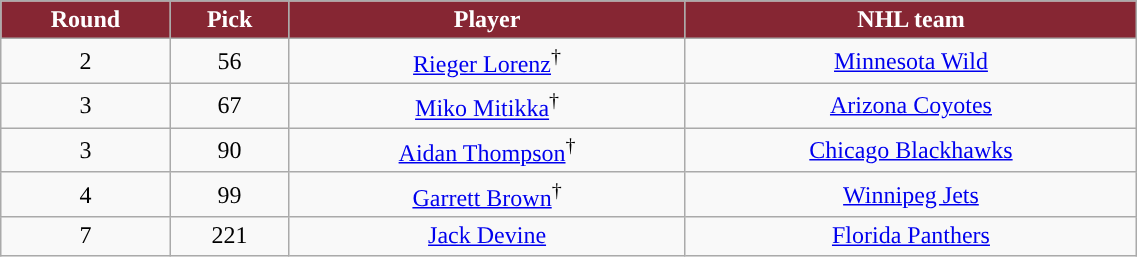<table class="wikitable" width="60%">
<tr>
<th style="color:white; background:#862633; ">Round</th>
<th style="color:white; background:#862633; ">Pick</th>
<th style="color:white; background:#862633; ">Player</th>
<th style="color:white; background:#862633; ">NHL team</th>
</tr>
<tr align="center" bgcolor="">
<td>2</td>
<td>56</td>
<td><a href='#'>Rieger Lorenz</a><sup>†</sup></td>
<td><a href='#'>Minnesota Wild</a></td>
</tr>
<tr align="center" bgcolor="">
<td>3</td>
<td>67</td>
<td><a href='#'>Miko Mitikka</a><sup>†</sup></td>
<td><a href='#'>Arizona Coyotes</a></td>
</tr>
<tr align="center" bgcolor="">
<td>3</td>
<td>90</td>
<td><a href='#'>Aidan Thompson</a><sup>†</sup></td>
<td><a href='#'>Chicago Blackhawks</a></td>
</tr>
<tr align="center" bgcolor="">
<td>4</td>
<td>99</td>
<td><a href='#'>Garrett Brown</a><sup>†</sup></td>
<td><a href='#'>Winnipeg Jets</a></td>
</tr>
<tr align="center" bgcolor="">
<td>7</td>
<td>221</td>
<td><a href='#'>Jack Devine</a></td>
<td><a href='#'>Florida Panthers</a></td>
</tr>
</table>
